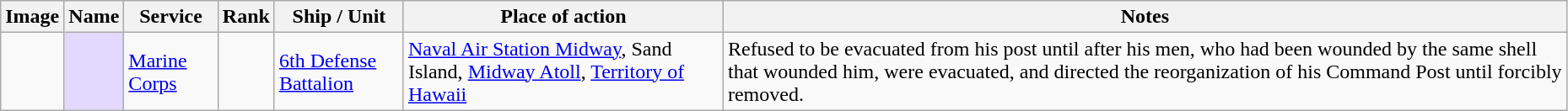<table class="wikitable sortable" width="98%">
<tr>
<th class="unsortable">Image</th>
<th>Name</th>
<th>Service</th>
<th>Rank</th>
<th>Ship / Unit</th>
<th>Place of action</th>
<th class="unsortable">Notes</th>
</tr>
<tr>
<td></td>
<td style="background:#e3d9ff;"></td>
<td><a href='#'>Marine Corps</a></td>
<td></td>
<td><a href='#'>6th Defense Battalion</a></td>
<td><a href='#'>Naval Air Station Midway</a>, Sand Island, <a href='#'>Midway Atoll</a>, <a href='#'>Territory of Hawaii</a></td>
<td>Refused to be evacuated from his post until after his men, who had been wounded by the same shell that wounded him, were evacuated, and directed the reorganization of his Command Post until forcibly removed.</td>
</tr>
</table>
